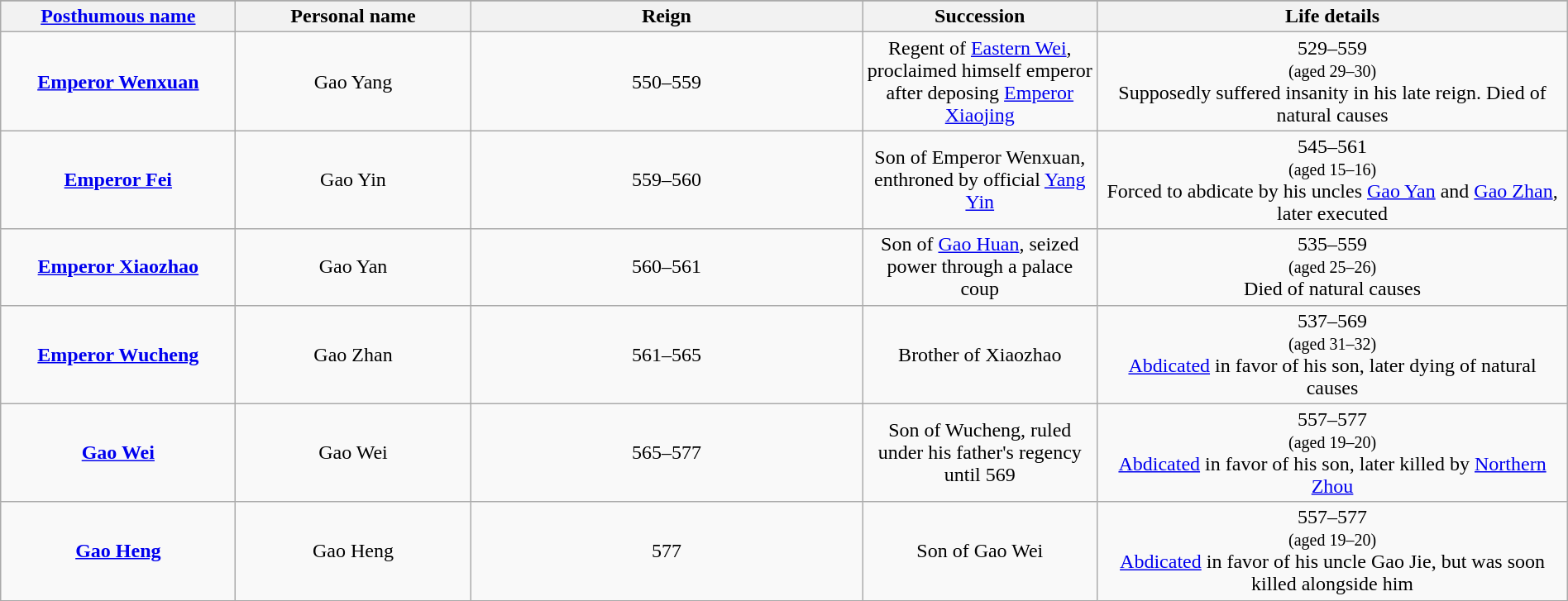<table class="wikitable plainrowheaders" style="text-align:center; width:100%;">
<tr>
</tr>
<tr>
<th scope="col" width="15%"><a href='#'>Posthumous name</a></th>
<th scope="col" width="15%">Personal name</th>
<th scope="col" width="25%">Reign</th>
<th scope="col" width="15%">Succession</th>
<th scope="col" width="30%">Life details</th>
</tr>
<tr>
<td><strong><a href='#'>Emperor Wenxuan</a></strong><br></td>
<td>Gao Yang<br></td>
<td>550–559<br><small></small></td>
<td>Regent of <a href='#'>Eastern Wei</a>, proclaimed himself emperor after deposing <a href='#'>Emperor Xiaojing</a></td>
<td>529–559<br><small>(aged 29–30)</small><br>Supposedly suffered insanity in his late reign. Died of natural causes</td>
</tr>
<tr>
<td><strong><a href='#'>Emperor Fei</a></strong><br></td>
<td>Gao Yin<br></td>
<td>559–560<br><small></small></td>
<td>Son of Emperor Wenxuan, enthroned by official <a href='#'>Yang Yin</a></td>
<td>545–561<br><small>(aged 15–16)</small><br>Forced to abdicate by his uncles <a href='#'>Gao Yan</a> and <a href='#'>Gao Zhan</a>, later executed</td>
</tr>
<tr>
<td><strong><a href='#'>Emperor Xiaozhao</a></strong><br></td>
<td>Gao Yan<br></td>
<td>560–561<br><small></small></td>
<td>Son of <a href='#'>Gao Huan</a>, seized power through a palace coup</td>
<td>535–559<br><small>(aged 25–26)</small><br>Died of natural causes</td>
</tr>
<tr>
<td><strong><a href='#'>Emperor Wucheng</a></strong><br></td>
<td>Gao Zhan<br></td>
<td>561–565<br><small></small></td>
<td>Brother of Xiaozhao</td>
<td>537–569<br><small>(aged 31–32)</small><br><a href='#'>Abdicated</a> in favor of his son, later dying of natural causes</td>
</tr>
<tr>
<td><strong><a href='#'>Gao Wei</a></strong><br></td>
<td>Gao Wei<br></td>
<td>565–577<br><small></small></td>
<td>Son of Wucheng, ruled under his father's regency until 569</td>
<td>557–577<br><small>(aged 19–20)</small><br><a href='#'>Abdicated</a> in favor of his son, later killed by <a href='#'>Northern Zhou</a></td>
</tr>
<tr>
<td><strong><a href='#'>Gao Heng</a></strong><br></td>
<td>Gao Heng<br></td>
<td>577<br><small></small></td>
<td>Son of Gao Wei</td>
<td>557–577<br><small>(aged 19–20)</small><br><a href='#'>Abdicated</a> in favor of his uncle Gao Jie, but was soon killed alongside him</td>
</tr>
</table>
